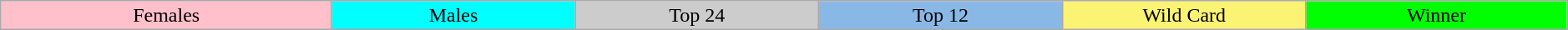<table class="wikitable plainrowheaders" style="margin:1em auto; text-align:center; line-height:16px; width:99%;">
<tr>
<td style="background:pink; width:19%;">Females</td>
<td style="background:cyan; width:14%;">Males</td>
<td style="background:#ccc; width:14%;">Top 24</td>
<td style="background:#8ab8e6; width:14%;">Top 12</td>
<td style="background:#fbf373; width:14%;">Wild Card</td>
<td style="background:lime; width:15%;">Winner</td>
</tr>
</table>
